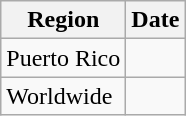<table class="wikitable">
<tr>
<th>Region</th>
<th>Date</th>
</tr>
<tr>
<td>Puerto Rico</td>
<td></td>
</tr>
<tr>
<td>Worldwide</td>
<td></td>
</tr>
</table>
